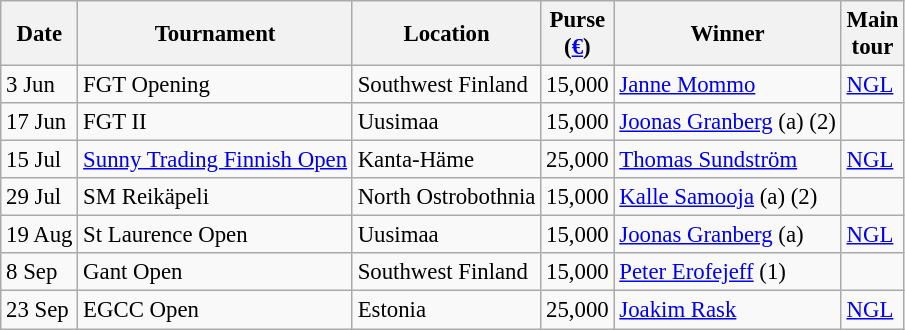<table class="wikitable" style="font-size:95%;">
<tr>
<th>Date</th>
<th>Tournament</th>
<th>Location</th>
<th>Purse<br>(<a href='#'>€</a>)</th>
<th>Winner</th>
<th>Main<br>tour</th>
</tr>
<tr>
<td>3 Jun</td>
<td>FGT Opening</td>
<td>Southwest Finland</td>
<td align=right>15,000</td>
<td> <a href='#'>Janne Mommo</a></td>
<td><a href='#'>NGL</a></td>
</tr>
<tr>
<td>17 Jun</td>
<td>FGT II</td>
<td>Uusimaa</td>
<td align=right>15,000</td>
<td> <a href='#'>Joonas Granberg</a> (a) (2)</td>
<td></td>
</tr>
<tr>
<td>15 Jul</td>
<td><a href='#'>Sunny Trading Finnish Open</a></td>
<td>Kanta-Häme</td>
<td align=right>25,000</td>
<td> <a href='#'>Thomas Sundström</a></td>
<td><a href='#'>NGL</a></td>
</tr>
<tr>
<td>29 Jul</td>
<td>SM Reikäpeli</td>
<td>North Ostrobothnia</td>
<td align=right>15,000</td>
<td> <a href='#'>Kalle Samooja</a> (a) (2)</td>
<td></td>
</tr>
<tr>
<td>19 Aug</td>
<td>St Laurence Open</td>
<td>Uusimaa</td>
<td align=right>15,000</td>
<td> <a href='#'>Joonas Granberg</a> (a)</td>
<td><a href='#'>NGL</a></td>
</tr>
<tr>
<td>8 Sep</td>
<td>Gant Open</td>
<td>Southwest Finland</td>
<td align=right>15,000</td>
<td> <a href='#'>Peter Erofejeff</a> (1)</td>
<td></td>
</tr>
<tr>
<td>23 Sep</td>
<td>EGCC Open</td>
<td>Estonia</td>
<td align=right>25,000</td>
<td> <a href='#'>Joakim Rask</a></td>
<td><a href='#'>NGL</a></td>
</tr>
</table>
